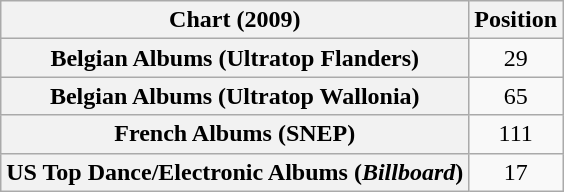<table class="wikitable sortable plainrowheaders" style="text-align:center">
<tr>
<th scope="col">Chart (2009)</th>
<th scope="col">Position</th>
</tr>
<tr>
<th scope="row">Belgian Albums (Ultratop Flanders)</th>
<td>29</td>
</tr>
<tr>
<th scope="row">Belgian Albums (Ultratop Wallonia)</th>
<td>65</td>
</tr>
<tr>
<th scope="row">French Albums (SNEP)</th>
<td>111</td>
</tr>
<tr>
<th scope="row">US Top Dance/Electronic Albums (<em>Billboard</em>)</th>
<td>17</td>
</tr>
</table>
